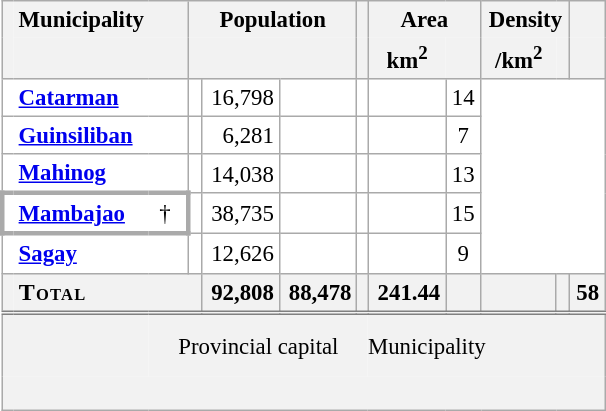<table class="wikitable sortable" style="table-layout:fixed;text-align:right;background-color:white;font-size:95%;border-collapse:collapse;margin:auto;">
<tr>
<th scope="col" style="border-width:thin 0 0 thin;" class="unsortable" rowspan="2"></th>
<th scope="col" style="border-width:thin 0 0 0;text-align:left;padding-right:1.5em;" class="unsortable" colspan="2">Municipality</th>
<th scope="col" style="border-bottom:0;text-align:center;" class="unsortable" colspan="3">Population</th>
<th scope="col" style="border-bottom:0;text-align:center;" class="unsortable"></th>
<th scope="col" style="border-bottom:0;text-align:center;" class="unsortable" colspan="2">Area</th>
<th scope="col" style="border-bottom:0;text-align:center;" class="unsortable" colspan="2">Density</th>
<th scope="col" style="border-bottom:0;text-align:center;" class="unsortable"></th>
</tr>
<tr>
<th style="border-width:0 thin thin 0;" colspan="2"></th>
<th style="border-width:0 0 thin thin;text-align:center;" colspan="2"></th>
<th style="border-width:0 thin thin 0;text-align:center;"></th>
<th style="border-top:0;"></th>
<th style="border-width:0 0 thin thin;text-align:center;">km<sup>2</sup></th>
<th style="border-width:0 thin thin 0;text-align:center;" class="unsortable"></th>
<th style="border-width:0 0 thin thin;text-align:center;">/km<sup>2</sup></th>
<th style="border-width:0 thin thin 0;text-align:center;" class="unsortable"></th>
<th style="border-top:0;"></th>
</tr>
<tr>
<th scope="row" style="border-right:0;background-color:initial;"></th>
<td style="text-align:left;font-weight:bold;border-left:0;" colspan="2"><a href='#'>Catarman</a></td>
<td></td>
<td>16,798</td>
<td></td>
<td></td>
<td></td>
<td style="text-align:center;">14</td>
</tr>
<tr>
<th scope="row" style="border-right:0;background-color:initial;"></th>
<td style="text-align:left;font-weight:bold;border-left:0;" colspan="2"><a href='#'>Guinsiliban</a></td>
<td></td>
<td>6,281</td>
<td></td>
<td></td>
<td></td>
<td style="text-align:center;">7</td>
</tr>
<tr>
<th scope="row" style="border-right:0;background-color:initial;"></th>
<td style="text-align:left;font-weight:bold;border-left:0;" colspan="2"><a href='#'>Mahinog</a></td>
<td></td>
<td>14,038</td>
<td></td>
<td></td>
<td></td>
<td style="text-align:center;">13</td>
</tr>
<tr>
<th scope="row" style="border-width:medium 0 medium medium;background-color:initial;"></th>
<td style="text-align:left;font-weight:bold;border-width:medium 0 medium;"><a href='#'>Mambajao</a></td>
<td style="border-width:medium medium medium 0;padding-right:0.7em;">†</td>
<td></td>
<td>38,735</td>
<td></td>
<td></td>
<td></td>
<td style="text-align:center;">15</td>
</tr>
<tr>
<th scope="row" style="border-right:0;background-color:initial;"></th>
<td style="text-align:left;font-weight:bold;border-left:0;" colspan="2"><a href='#'>Sagay</a></td>
<td></td>
<td>12,626</td>
<td></td>
<td></td>
<td></td>
<td style="text-align:center;">9</td>
</tr>
<tr class="sortbottom">
<th scope="row" style="border-right:0;"></th>
<th colspan="3" style="border-left:0;text-align:left;font-size:medium;font-variant:small-caps;letter-spacing:0.05em;">Total</th>
<th style="text-align:right;">92,808</th>
<th style="text-align:right;">88,478</th>
<th style="text-align:right;"></th>
<th style="text-align:right;">241.44</th>
<th style="text-align:right;"></th>
<th style="text-align:right;"></th>
<th style="text-align:right;"></th>
<th style="text-align:center;">58</th>
</tr>
<tr class="sortbottom" style="background-color:#F2F2F2;line-height:1.3em;border-top:double grey;">
<td colspan="2" style="border-width:thin 0 0 thin;"></td>
<td colspan="5" style="border-width:thin 0 0 0;text-align:center;padding:0.7em 0;">Provincial capital</td>
<td colspan="6" style="border-width:thin 0 0 0;text-align:left;padding:0.7em 0;">Municipality</td>
</tr>
<tr class="sortbottom" style="background-color:#F2F2F2;line-height:1.3em;font-size:110%;">
<td colspan="13" style="border-top:0;text-align:left;padding:0 12em;"><br></td>
</tr>
</table>
